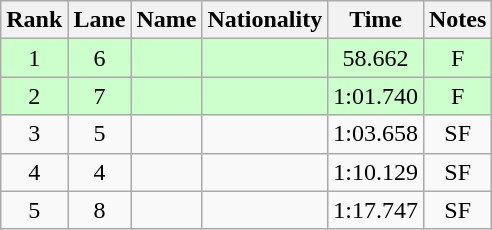<table class="wikitable sortable" style="text-align:center">
<tr>
<th>Rank</th>
<th>Lane</th>
<th>Name</th>
<th>Nationality</th>
<th>Time</th>
<th>Notes</th>
</tr>
<tr bgcolor=ccffcc>
<td>1</td>
<td>6</td>
<td align=left></td>
<td align=left></td>
<td>58.662</td>
<td>F</td>
</tr>
<tr bgcolor=ccffcc>
<td>2</td>
<td>7</td>
<td align=left></td>
<td align=left></td>
<td>1:01.740</td>
<td>F</td>
</tr>
<tr>
<td>3</td>
<td>5</td>
<td align=left></td>
<td align=left></td>
<td>1:03.658</td>
<td>SF</td>
</tr>
<tr>
<td>4</td>
<td>4</td>
<td align=left></td>
<td align=left></td>
<td>1:10.129</td>
<td>SF</td>
</tr>
<tr>
<td>5</td>
<td>8</td>
<td align=left></td>
<td align=left></td>
<td>1:17.747</td>
<td>SF</td>
</tr>
</table>
